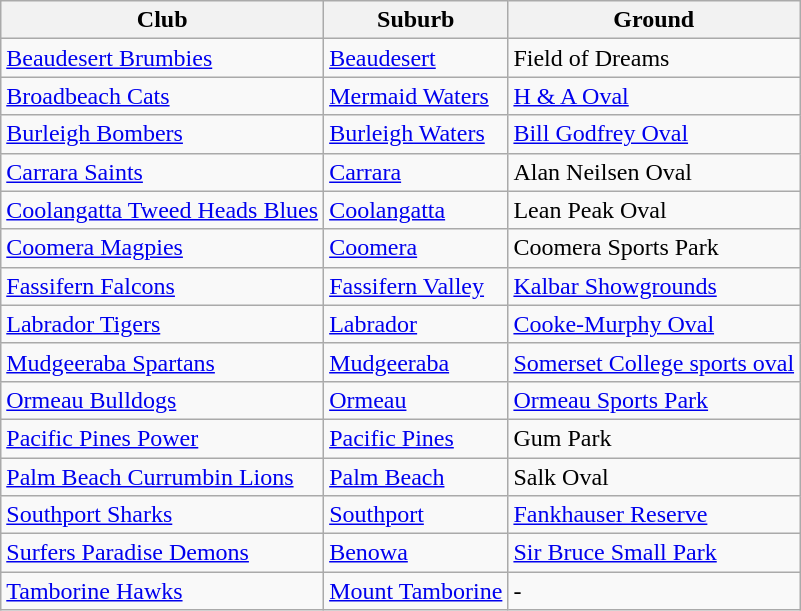<table class="wikitable" style="width:100% style="text-align:center">
<tr>
<th>Club</th>
<th>Suburb</th>
<th>Ground</th>
</tr>
<tr>
<td><a href='#'>Beaudesert Brumbies</a></td>
<td><a href='#'>Beaudesert</a></td>
<td>Field of Dreams</td>
</tr>
<tr>
<td><a href='#'>Broadbeach Cats</a></td>
<td><a href='#'>Mermaid Waters</a></td>
<td><a href='#'>H & A Oval</a></td>
</tr>
<tr>
<td><a href='#'>Burleigh Bombers</a></td>
<td><a href='#'>Burleigh Waters</a></td>
<td><a href='#'>Bill Godfrey Oval</a></td>
</tr>
<tr>
<td><a href='#'>Carrara Saints</a></td>
<td><a href='#'>Carrara</a></td>
<td>Alan Neilsen Oval</td>
</tr>
<tr>
<td><a href='#'>Coolangatta Tweed Heads Blues</a></td>
<td><a href='#'>Coolangatta</a></td>
<td>Lean Peak Oval</td>
</tr>
<tr>
<td><a href='#'>Coomera Magpies</a></td>
<td><a href='#'>Coomera</a></td>
<td>Coomera Sports Park</td>
</tr>
<tr>
<td><a href='#'>Fassifern Falcons</a></td>
<td><a href='#'>Fassifern Valley</a></td>
<td><a href='#'>Kalbar Showgrounds</a></td>
</tr>
<tr>
<td><a href='#'>Labrador Tigers</a></td>
<td><a href='#'>Labrador</a></td>
<td><a href='#'>Cooke-Murphy Oval</a></td>
</tr>
<tr>
<td><a href='#'>Mudgeeraba Spartans</a></td>
<td><a href='#'>Mudgeeraba</a></td>
<td><a href='#'>Somerset College sports oval</a></td>
</tr>
<tr>
<td><a href='#'>Ormeau Bulldogs</a></td>
<td><a href='#'>Ormeau</a></td>
<td><a href='#'>Ormeau Sports Park</a></td>
</tr>
<tr>
<td><a href='#'>Pacific Pines Power</a></td>
<td><a href='#'>Pacific Pines</a></td>
<td>Gum Park</td>
</tr>
<tr>
<td><a href='#'>Palm Beach Currumbin Lions</a></td>
<td><a href='#'>Palm Beach</a></td>
<td>Salk Oval</td>
</tr>
<tr>
<td><a href='#'>Southport Sharks</a></td>
<td><a href='#'>Southport</a></td>
<td><a href='#'>Fankhauser Reserve</a></td>
</tr>
<tr>
<td><a href='#'>Surfers Paradise Demons</a></td>
<td><a href='#'>Benowa</a></td>
<td><a href='#'>Sir Bruce Small Park</a></td>
</tr>
<tr>
<td><a href='#'>Tamborine Hawks</a></td>
<td><a href='#'>Mount Tamborine</a></td>
<td>-</td>
</tr>
</table>
